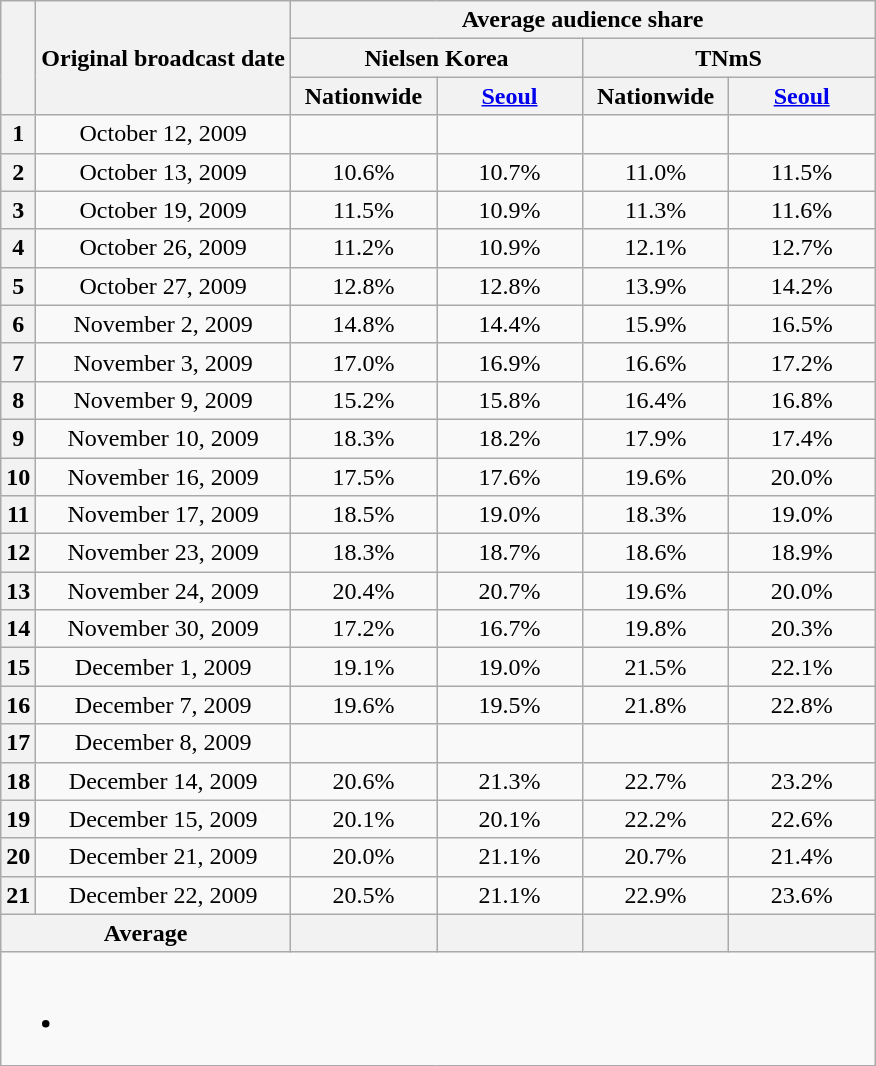<table class="wikitable" style="text-align:center;">
<tr>
<th rowspan="3"></th>
<th rowspan="3">Original broadcast date</th>
<th colspan="4">Average audience share</th>
</tr>
<tr>
<th colspan="2">Nielsen Korea</th>
<th colspan="2">TNmS</th>
</tr>
<tr>
<th width="90">Nationwide</th>
<th width="90"><a href='#'>Seoul</a></th>
<th width="90">Nationwide</th>
<th width="90"><a href='#'>Seoul</a></th>
</tr>
<tr>
<th>1</th>
<td>October 12, 2009</td>
<td><strong></strong></td>
<td><strong></strong></td>
<td><strong></strong></td>
<td><strong></strong></td>
</tr>
<tr>
<th>2</th>
<td>October 13, 2009</td>
<td>10.6%</td>
<td>10.7%</td>
<td>11.0%</td>
<td>11.5%</td>
</tr>
<tr>
<th>3</th>
<td>October 19, 2009</td>
<td>11.5%</td>
<td>10.9%</td>
<td>11.3%</td>
<td>11.6%</td>
</tr>
<tr>
<th>4</th>
<td>October 26, 2009</td>
<td>11.2%</td>
<td>10.9%</td>
<td>12.1%</td>
<td>12.7%</td>
</tr>
<tr>
<th>5</th>
<td>October 27, 2009</td>
<td>12.8%</td>
<td>12.8%</td>
<td>13.9%</td>
<td>14.2%</td>
</tr>
<tr>
<th>6</th>
<td>November 2, 2009</td>
<td>14.8%</td>
<td>14.4%</td>
<td>15.9%</td>
<td>16.5%</td>
</tr>
<tr>
<th>7</th>
<td>November 3, 2009</td>
<td>17.0%</td>
<td>16.9%</td>
<td>16.6%</td>
<td>17.2%</td>
</tr>
<tr>
<th>8</th>
<td>November 9, 2009</td>
<td>15.2%</td>
<td>15.8%</td>
<td>16.4%</td>
<td>16.8%</td>
</tr>
<tr>
<th>9</th>
<td>November 10, 2009</td>
<td>18.3%</td>
<td>18.2%</td>
<td>17.9%</td>
<td>17.4%</td>
</tr>
<tr>
<th>10</th>
<td>November 16, 2009</td>
<td>17.5%</td>
<td>17.6%</td>
<td>19.6%</td>
<td>20.0%</td>
</tr>
<tr>
<th>11</th>
<td>November 17, 2009</td>
<td>18.5%</td>
<td>19.0%</td>
<td>18.3%</td>
<td>19.0%</td>
</tr>
<tr>
<th>12</th>
<td>November 23, 2009</td>
<td>18.3%</td>
<td>18.7%</td>
<td>18.6%</td>
<td>18.9%</td>
</tr>
<tr>
<th>13</th>
<td>November 24, 2009</td>
<td>20.4%</td>
<td>20.7%</td>
<td>19.6%</td>
<td>20.0%</td>
</tr>
<tr>
<th>14</th>
<td>November 30, 2009</td>
<td>17.2%</td>
<td>16.7%</td>
<td>19.8%</td>
<td>20.3%</td>
</tr>
<tr>
<th>15</th>
<td>December 1, 2009</td>
<td>19.1%</td>
<td>19.0%</td>
<td>21.5%</td>
<td>22.1%</td>
</tr>
<tr>
<th>16</th>
<td>December 7, 2009</td>
<td>19.6%</td>
<td>19.5%</td>
<td>21.8%</td>
<td>22.8%</td>
</tr>
<tr>
<th>17</th>
<td>December 8, 2009</td>
<td><strong></strong></td>
<td><strong></strong></td>
<td><strong></strong></td>
<td><strong></strong></td>
</tr>
<tr>
<th>18</th>
<td>December 14, 2009</td>
<td>20.6%</td>
<td>21.3%</td>
<td>22.7%</td>
<td>23.2%</td>
</tr>
<tr>
<th>19</th>
<td>December 15, 2009</td>
<td>20.1%</td>
<td>20.1%</td>
<td>22.2%</td>
<td>22.6%</td>
</tr>
<tr>
<th>20</th>
<td>December 21, 2009</td>
<td>20.0%</td>
<td>21.1%</td>
<td>20.7%</td>
<td>21.4%</td>
</tr>
<tr>
<th>21</th>
<td>December 22, 2009</td>
<td>20.5%</td>
<td>21.1%</td>
<td>22.9%</td>
<td>23.6%</td>
</tr>
<tr>
<th colspan="2">Average</th>
<th></th>
<th></th>
<th></th>
<th></th>
</tr>
<tr>
<td colspan="6"><br><ul><li></li></ul></td>
</tr>
</table>
